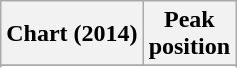<table class="wikitable sortable">
<tr>
<th>Chart (2014)</th>
<th>Peak<br>position</th>
</tr>
<tr>
</tr>
<tr>
</tr>
<tr>
</tr>
</table>
